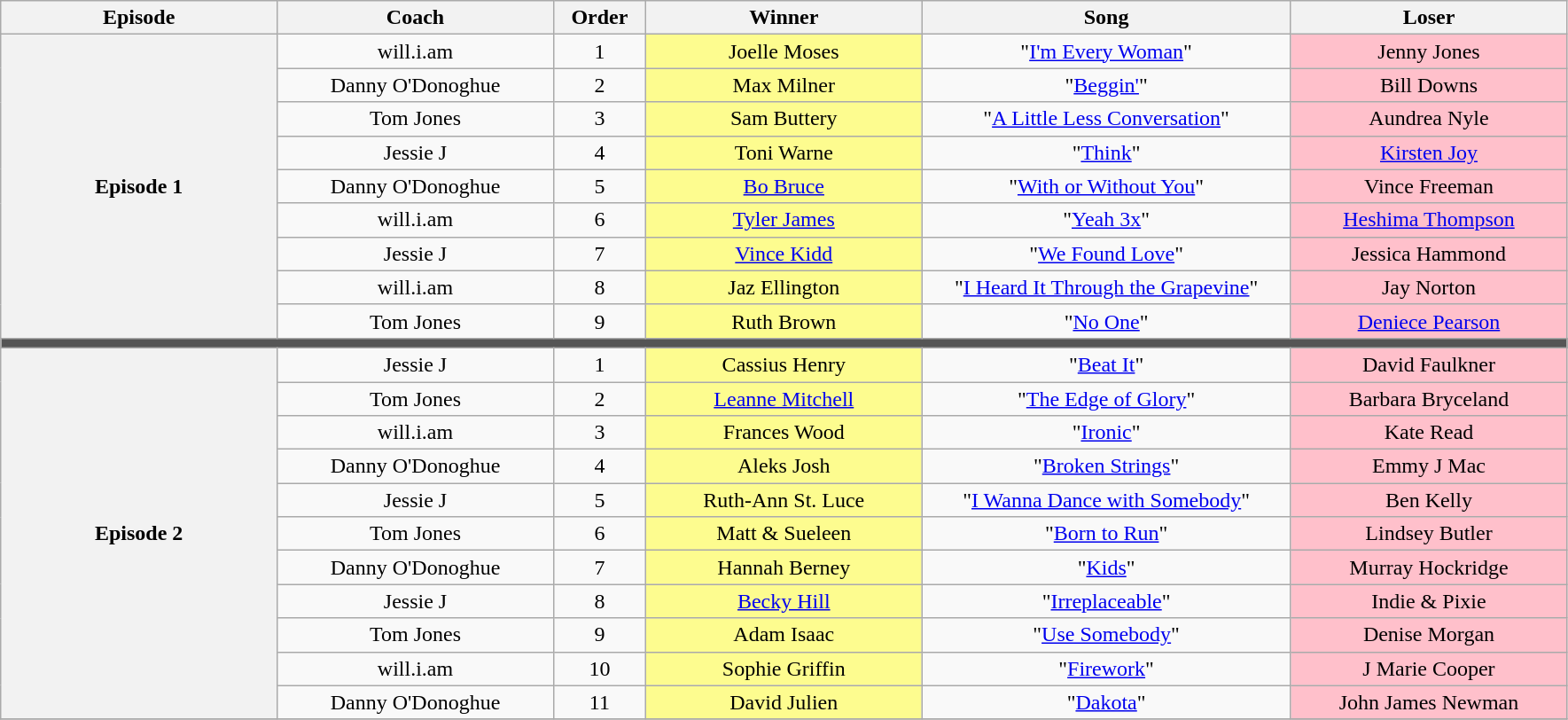<table class="wikitable" style="text-align: center;">
<tr>
<th width="15%">Episode</th>
<th width="15%">Coach</th>
<th width="05%">Order</th>
<th width="15%">Winner</th>
<th width="20%">Song</th>
<th width="15%">Loser</th>
</tr>
<tr>
<th rowspan="9">Episode 1<br><small></small></th>
<td>will.i.am</td>
<td>1</td>
<td style="background:#fdfc8f">Joelle Moses</td>
<td>"<a href='#'>I'm Every Woman</a>"</td>
<td style="background:pink">Jenny Jones</td>
</tr>
<tr>
<td>Danny O'Donoghue</td>
<td>2</td>
<td style="background:#fdfc8f">Max Milner</td>
<td>"<a href='#'>Beggin'</a>"</td>
<td style="background:pink">Bill Downs</td>
</tr>
<tr>
<td>Tom Jones</td>
<td>3</td>
<td style="background:#fdfc8f">Sam Buttery</td>
<td>"<a href='#'>A Little Less Conversation</a>"</td>
<td style="background:pink">Aundrea Nyle</td>
</tr>
<tr>
<td>Jessie J</td>
<td>4</td>
<td style="background:#fdfc8f">Toni Warne</td>
<td>"<a href='#'>Think</a>"</td>
<td style="background:pink"><a href='#'>Kirsten Joy</a></td>
</tr>
<tr>
<td>Danny O'Donoghue</td>
<td>5</td>
<td style="background:#fdfc8f"><a href='#'>Bo Bruce</a></td>
<td>"<a href='#'>With or Without You</a>"</td>
<td style="background:pink">Vince Freeman</td>
</tr>
<tr>
<td>will.i.am</td>
<td>6</td>
<td style="background:#fdfc8f"><a href='#'>Tyler James</a></td>
<td>"<a href='#'>Yeah 3x</a>"</td>
<td style="background:pink"><a href='#'>Heshima Thompson</a></td>
</tr>
<tr>
<td>Jessie J</td>
<td>7</td>
<td style="background:#fdfc8f "><a href='#'>Vince Kidd</a></td>
<td>"<a href='#'>We Found Love</a>"</td>
<td style="background:pink">Jessica Hammond</td>
</tr>
<tr>
<td>will.i.am</td>
<td>8</td>
<td style="background:#fdfc8f">Jaz Ellington</td>
<td>"<a href='#'>I Heard It Through the Grapevine</a>"</td>
<td style="background:pink">Jay Norton</td>
</tr>
<tr>
<td>Tom Jones</td>
<td>9</td>
<td style="background:#fdfc8f">Ruth Brown</td>
<td>"<a href='#'>No One</a>"</td>
<td style="background:pink"><a href='#'>Deniece Pearson</a></td>
</tr>
<tr>
<td colspan="6" style="background:#555555;"></td>
</tr>
<tr>
<th rowspan="11">Episode 2<br><small></small></th>
<td>Jessie J</td>
<td>1</td>
<td style="background:#fdfc8f">Cassius Henry</td>
<td>"<a href='#'>Beat It</a>"</td>
<td style="background:pink">David Faulkner</td>
</tr>
<tr>
<td>Tom Jones</td>
<td>2</td>
<td style="background:#fdfc8f"><a href='#'>Leanne Mitchell</a></td>
<td>"<a href='#'>The Edge of Glory</a>"</td>
<td style="background:pink">Barbara Bryceland</td>
</tr>
<tr>
<td>will.i.am</td>
<td>3</td>
<td style="background:#fdfc8f">Frances Wood</td>
<td>"<a href='#'>Ironic</a>"</td>
<td style="background:pink">Kate Read</td>
</tr>
<tr>
<td>Danny O'Donoghue</td>
<td>4</td>
<td style="background:#fdfc8f">Aleks Josh</td>
<td>"<a href='#'>Broken Strings</a>"</td>
<td style="background:pink">Emmy J Mac</td>
</tr>
<tr>
<td>Jessie J</td>
<td>5</td>
<td style="background:#fdfc8f">Ruth-Ann St. Luce</td>
<td>"<a href='#'>I Wanna Dance with Somebody</a>"</td>
<td style="background:pink">Ben Kelly</td>
</tr>
<tr>
<td>Tom Jones</td>
<td>6</td>
<td style="background:#fdfc8f">Matt & Sueleen</td>
<td>"<a href='#'>Born to Run</a>"</td>
<td style="background:pink">Lindsey Butler</td>
</tr>
<tr>
<td>Danny O'Donoghue</td>
<td>7</td>
<td style="background:#fdfc8f">Hannah Berney</td>
<td>"<a href='#'>Kids</a>"</td>
<td style="background:pink">Murray Hockridge</td>
</tr>
<tr>
<td>Jessie J</td>
<td>8</td>
<td style="background:#fdfc8f"><a href='#'>Becky Hill</a></td>
<td>"<a href='#'>Irreplaceable</a>"</td>
<td style="background:pink">Indie & Pixie</td>
</tr>
<tr>
<td>Tom Jones</td>
<td>9</td>
<td style="background:#fdfc8f">Adam Isaac</td>
<td>"<a href='#'>Use Somebody</a>"</td>
<td style="background:pink">Denise Morgan</td>
</tr>
<tr>
<td>will.i.am</td>
<td>10</td>
<td style="background:#fdfc8f">Sophie Griffin</td>
<td>"<a href='#'>Firework</a>"</td>
<td style="background:pink">J Marie Cooper</td>
</tr>
<tr>
<td>Danny O'Donoghue</td>
<td>11</td>
<td style="background:#fdfc8f">David Julien</td>
<td>"<a href='#'>Dakota</a>"</td>
<td style="background:pink">John James Newman</td>
</tr>
<tr>
</tr>
</table>
